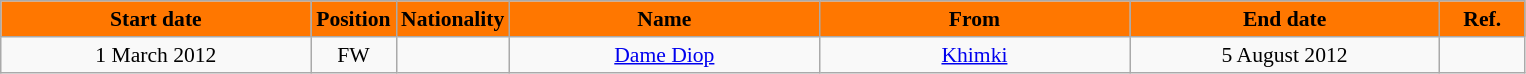<table class="wikitable"  style="text-align:center; font-size:90%; ">
<tr>
<th style="background:#FF7700; color:#000000; width:200px;">Start date</th>
<th style="background:#FF7700; color:#000000; width:50px;">Position</th>
<th style="background:#FF7700; color:#000000; width:50px;">Nationality</th>
<th style="background:#FF7700; color:#000000; width:200px;">Name</th>
<th style="background:#FF7700; color:#000000; width:200px;">From</th>
<th style="background:#FF7700; color:#000000; width:200px;">End date</th>
<th style="background:#FF7700; color:#000000; width:50px;">Ref.</th>
</tr>
<tr>
<td>1 March 2012</td>
<td>FW</td>
<td></td>
<td><a href='#'>Dame Diop</a></td>
<td><a href='#'>Khimki</a></td>
<td>5 August 2012</td>
<td></td>
</tr>
</table>
